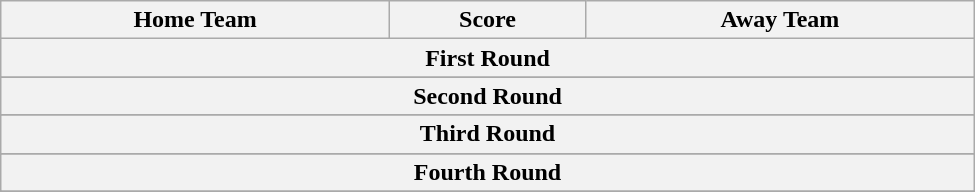<table class="wikitable" style="text-align: center; width:650px">
<tr>
<th scope="col" width="245px">Home Team</th>
<th scope="col" width="120px">Score</th>
<th scope="col" width="245px">Away Team</th>
</tr>
<tr>
<th colspan="3">First Round</th>
</tr>
<tr>
</tr>
<tr>
<th colspan="3">Second Round</th>
</tr>
<tr>
</tr>
<tr>
<th colspan="3">Third Round</th>
</tr>
<tr>
</tr>
<tr>
</tr>
<tr>
<th colspan="3">Fourth Round</th>
</tr>
<tr>
</tr>
<tr>
</tr>
</table>
